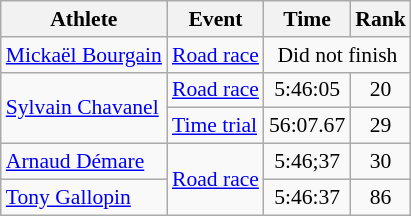<table class="wikitable" style="font-size:90%">
<tr>
<th>Athlete</th>
<th>Event</th>
<th>Time</th>
<th>Rank</th>
</tr>
<tr align=center>
<td align=left><a href='#'>Mickaël Bourgain</a></td>
<td align=left><a href='#'>Road race</a></td>
<td colspan=2>Did not finish</td>
</tr>
<tr align=center>
<td rowspan=2 align=left><a href='#'>Sylvain Chavanel</a></td>
<td align=left><a href='#'>Road race</a></td>
<td>5:46:05</td>
<td>20</td>
</tr>
<tr align=center>
<td align=left><a href='#'>Time trial</a></td>
<td>56:07.67</td>
<td>29</td>
</tr>
<tr align=center>
<td align=left><a href='#'>Arnaud Démare</a></td>
<td align=left rowspan=2><a href='#'>Road race</a></td>
<td>5:46;37</td>
<td>30</td>
</tr>
<tr align=center>
<td align=left><a href='#'>Tony Gallopin</a></td>
<td>5:46:37</td>
<td>86</td>
</tr>
</table>
